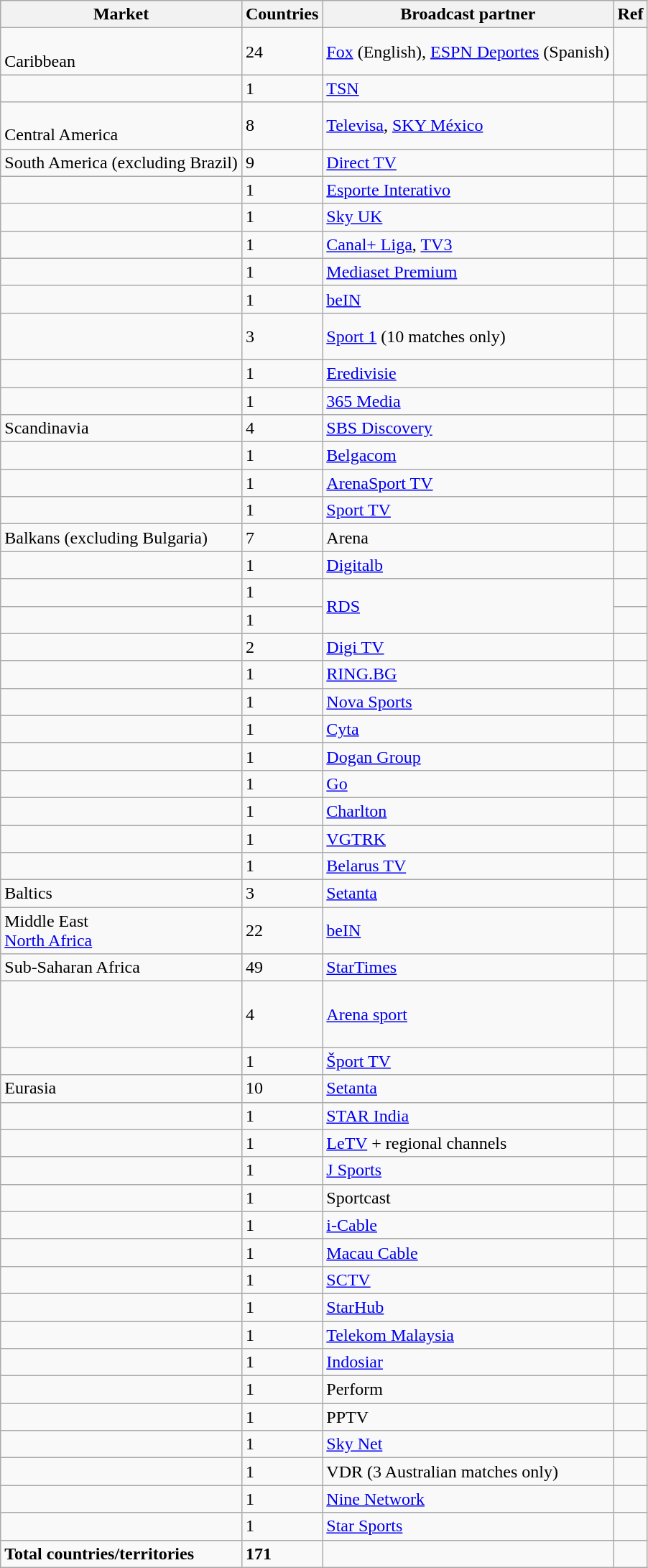<table class="wikitable">
<tr>
<th>Market</th>
<th>Countries</th>
<th>Broadcast partner</th>
<th>Ref</th>
</tr>
<tr>
<td><br>Caribbean</td>
<td>24</td>
<td><a href='#'>Fox</a> (English), <a href='#'>ESPN Deportes</a> (Spanish)</td>
<td></td>
</tr>
<tr>
<td></td>
<td>1</td>
<td><a href='#'>TSN</a></td>
<td></td>
</tr>
<tr>
<td><br>Central America</td>
<td>8</td>
<td><a href='#'>Televisa</a>, <a href='#'>SKY México</a></td>
<td></td>
</tr>
<tr>
<td>South America (excluding Brazil)</td>
<td>9</td>
<td><a href='#'>Direct TV</a></td>
<td></td>
</tr>
<tr>
<td></td>
<td>1</td>
<td><a href='#'>Esporte Interativo</a></td>
<td></td>
</tr>
<tr>
<td></td>
<td>1</td>
<td><a href='#'>Sky UK</a></td>
<td></td>
</tr>
<tr>
<td></td>
<td>1</td>
<td><a href='#'>Canal+ Liga</a>, <a href='#'>TV3</a></td>
<td></td>
</tr>
<tr>
<td></td>
<td>1</td>
<td><a href='#'>Mediaset Premium</a></td>
<td></td>
</tr>
<tr>
<td></td>
<td>1</td>
<td><a href='#'>beIN</a></td>
<td></td>
</tr>
<tr>
<td><br><br></td>
<td>3</td>
<td><a href='#'>Sport 1</a> (10 matches only)</td>
<td></td>
</tr>
<tr>
<td></td>
<td>1</td>
<td><a href='#'>Eredivisie</a></td>
<td></td>
</tr>
<tr>
<td></td>
<td>1</td>
<td><a href='#'>365 Media</a></td>
<td></td>
</tr>
<tr>
<td>Scandinavia<br></td>
<td>4</td>
<td><a href='#'>SBS Discovery</a></td>
<td></td>
</tr>
<tr>
<td></td>
<td>1</td>
<td><a href='#'>Belgacom</a></td>
<td></td>
</tr>
<tr>
<td></td>
<td>1</td>
<td><a href='#'>ArenaSport TV</a></td>
<td></td>
</tr>
<tr>
<td></td>
<td>1</td>
<td><a href='#'>Sport TV</a></td>
<td></td>
</tr>
<tr>
<td>Balkans (excluding Bulgaria)</td>
<td>7</td>
<td>Arena</td>
<td></td>
</tr>
<tr>
<td></td>
<td>1</td>
<td><a href='#'>Digitalb</a></td>
<td></td>
</tr>
<tr>
<td></td>
<td>1</td>
<td rowspan=2><a href='#'>RDS</a></td>
<td></td>
</tr>
<tr>
<td></td>
<td>1</td>
<td></td>
</tr>
<tr>
<td><br></td>
<td>2</td>
<td><a href='#'>Digi TV</a></td>
<td></td>
</tr>
<tr>
<td></td>
<td>1</td>
<td><a href='#'>RING.BG</a></td>
<td></td>
</tr>
<tr>
<td></td>
<td>1</td>
<td><a href='#'>Nova Sports</a></td>
<td></td>
</tr>
<tr>
<td></td>
<td>1</td>
<td><a href='#'>Cyta</a></td>
<td></td>
</tr>
<tr>
<td></td>
<td>1</td>
<td><a href='#'>Dogan Group</a></td>
<td></td>
</tr>
<tr>
<td></td>
<td>1</td>
<td><a href='#'>Go</a></td>
<td></td>
</tr>
<tr>
<td></td>
<td>1</td>
<td><a href='#'>Charlton</a></td>
<td></td>
</tr>
<tr>
<td></td>
<td>1</td>
<td><a href='#'>VGTRK</a></td>
<td></td>
</tr>
<tr>
<td></td>
<td>1</td>
<td><a href='#'>Belarus TV</a></td>
<td></td>
</tr>
<tr>
<td>Baltics</td>
<td>3</td>
<td><a href='#'>Setanta</a></td>
<td></td>
</tr>
<tr>
<td>Middle East<br><a href='#'>North Africa</a></td>
<td>22</td>
<td><a href='#'>beIN</a></td>
<td></td>
</tr>
<tr>
<td>Sub-Saharan Africa</td>
<td>49</td>
<td><a href='#'>StarTimes</a></td>
<td></td>
</tr>
<tr>
<td><br><br><br></td>
<td>4</td>
<td><a href='#'>Arena sport</a></td>
<td></td>
</tr>
<tr>
<td></td>
<td>1</td>
<td><a href='#'>Šport TV</a></td>
<td></td>
</tr>
<tr>
<td>Eurasia</td>
<td>10</td>
<td><a href='#'>Setanta</a></td>
<td></td>
</tr>
<tr>
<td></td>
<td>1</td>
<td><a href='#'>STAR India</a></td>
<td></td>
</tr>
<tr>
<td></td>
<td>1</td>
<td><a href='#'>LeTV</a> + regional channels</td>
<td></td>
</tr>
<tr>
<td></td>
<td>1</td>
<td><a href='#'>J Sports</a></td>
<td></td>
</tr>
<tr>
<td></td>
<td>1</td>
<td>Sportcast</td>
<td></td>
</tr>
<tr>
<td></td>
<td>1</td>
<td><a href='#'>i-Cable</a></td>
<td></td>
</tr>
<tr>
<td></td>
<td>1</td>
<td><a href='#'>Macau Cable</a></td>
<td></td>
</tr>
<tr>
<td></td>
<td>1</td>
<td><a href='#'>SCTV</a></td>
<td></td>
</tr>
<tr>
<td></td>
<td>1</td>
<td><a href='#'>StarHub</a></td>
<td></td>
</tr>
<tr>
<td></td>
<td>1</td>
<td><a href='#'>Telekom Malaysia</a></td>
<td></td>
</tr>
<tr>
<td></td>
<td>1</td>
<td><a href='#'>Indosiar</a></td>
<td></td>
</tr>
<tr>
<td></td>
<td>1</td>
<td>Perform</td>
<td></td>
</tr>
<tr>
<td></td>
<td>1</td>
<td>PPTV</td>
<td></td>
</tr>
<tr>
<td></td>
<td>1</td>
<td><a href='#'>Sky Net</a></td>
<td></td>
</tr>
<tr>
<td></td>
<td>1</td>
<td>VDR (3 Australian matches only)</td>
<td></td>
</tr>
<tr>
<td></td>
<td>1</td>
<td><a href='#'>Nine Network</a></td>
<td></td>
</tr>
<tr>
<td></td>
<td>1</td>
<td><a href='#'>Star Sports</a></td>
<td></td>
</tr>
<tr>
<td><strong>Total countries/territories</strong></td>
<td><strong>171</strong></td>
<td></td>
<td></td>
</tr>
</table>
